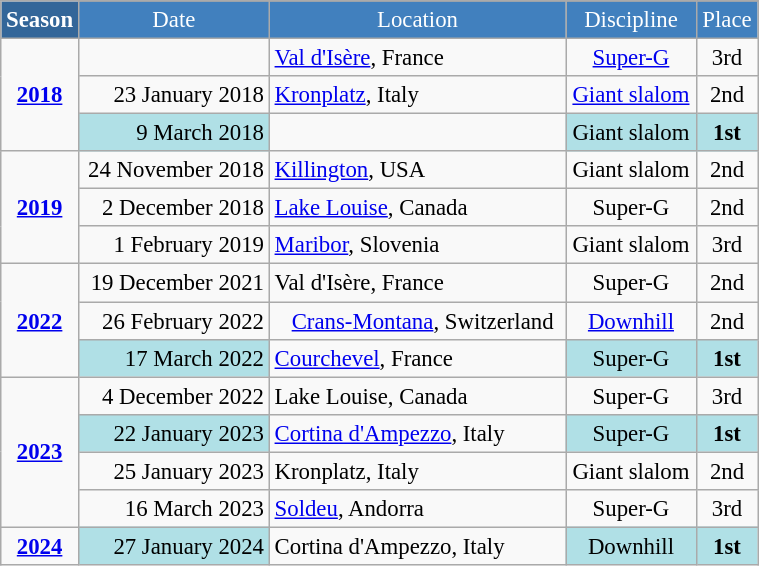<table class="wikitable" style="font-size:95%; text-align:center; border:grey solid 1px; border-collapse:collapse;" width="40%">
<tr style="background-color:#369; color:white;">
<td rowspan="2" colspan="1" width="5%"><strong>Season</strong></td>
</tr>
<tr style="background-color:#4180be; color:white;">
<td>Date</td>
<td>Location</td>
<td>Discipline</td>
<td>Place</td>
</tr>
<tr>
<td rowspan=3><strong><a href='#'>2018</a></strong></td>
<td align=right></td>
<td align=left> <a href='#'>Val d'Isère</a>, France</td>
<td><a href='#'>Super-G</a></td>
<td>3rd</td>
</tr>
<tr>
<td align=right>23 January 2018</td>
<td align=left> <a href='#'>Kronplatz</a>, Italy</td>
<td align=center><a href='#'>Giant slalom</a></td>
<td align=center>2nd</td>
</tr>
<tr>
<td align=right bgcolor="#BOEOE6">9 March 2018</td>
<td align=left></td>
<td bgcolor="#BOEOE6">Giant slalom</td>
<td bgcolor="#BOEOE6"><strong>1st</strong></td>
</tr>
<tr>
<td rowspan=3><strong><a href='#'>2019</a></strong></td>
<td align=right>24 November 2018</td>
<td align=left> <a href='#'>Killington</a>, USA</td>
<td>Giant slalom</td>
<td>2nd</td>
</tr>
<tr>
<td align=right>2 December 2018</td>
<td align=left> <a href='#'>Lake Louise</a>, Canada</td>
<td>Super-G</td>
<td>2nd</td>
</tr>
<tr>
<td align=right>1 February 2019</td>
<td align=left> <a href='#'>Maribor</a>, Slovenia</td>
<td>Giant slalom</td>
<td>3rd</td>
</tr>
<tr>
<td rowspan=3><strong><a href='#'>2022</a></strong></td>
<td align=right>19 December 2021</td>
<td align=left> Val d'Isère, France</td>
<td>Super-G</td>
<td>2nd</td>
</tr>
<tr>
<td align=right>26 February 2022</td>
<td align=left>   <a href='#'>Crans-Montana</a>, Switzerland</td>
<td><a href='#'>Downhill</a></td>
<td>2nd</td>
</tr>
<tr>
<td bgcolor="#BOEOE6" align=right>17 March 2022</td>
<td align=left> <a href='#'>Courchevel</a>, France</td>
<td bgcolor="#BOEOE6">Super-G</td>
<td bgcolor="#BOEOE6"><strong>1st</strong></td>
</tr>
<tr>
<td rowspan=4><strong><a href='#'>2023</a></strong></td>
<td align=right>4 December 2022</td>
<td align=left> Lake Louise, Canada</td>
<td>Super-G</td>
<td>3rd</td>
</tr>
<tr>
<td bgcolor="#BOEOE6" align=right>22 January 2023</td>
<td align=left> <a href='#'>Cortina d'Ampezzo</a>, Italy</td>
<td bgcolor="#BOEOE6">Super-G</td>
<td bgcolor="#BOEOE6"><strong>1st</strong></td>
</tr>
<tr>
<td align=right>25 January 2023</td>
<td align=left> Kronplatz, Italy</td>
<td align=center>Giant slalom</td>
<td align=center>2nd</td>
</tr>
<tr>
<td align=right>16 March 2023</td>
<td align=left> <a href='#'>Soldeu</a>, Andorra</td>
<td>Super-G</td>
<td>3rd</td>
</tr>
<tr>
<td rowspan=1><strong><a href='#'>2024</a></strong></td>
<td bgcolor="#BOEOE6" align=right>27 January 2024</td>
<td align=left> Cortina d'Ampezzo, Italy</td>
<td bgcolor="#BOEOE6">Downhill</td>
<td bgcolor="#BOEOE6"><strong>1st</strong></td>
</tr>
</table>
